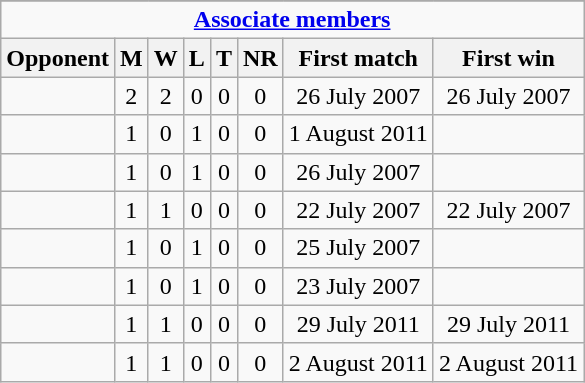<table class="wikitable" style="text-align: center;">
<tr>
</tr>
<tr>
<td colspan="30" style="text-align: center;"><strong><a href='#'>Associate members</a></strong></td>
</tr>
<tr>
<th>Opponent</th>
<th>M</th>
<th>W</th>
<th>L</th>
<th>T</th>
<th>NR</th>
<th>First match</th>
<th>First win</th>
</tr>
<tr>
<td></td>
<td>2</td>
<td>2</td>
<td>0</td>
<td>0</td>
<td>0</td>
<td>26 July 2007</td>
<td>26 July 2007</td>
</tr>
<tr>
<td></td>
<td>1</td>
<td>0</td>
<td>1</td>
<td>0</td>
<td>0</td>
<td>1 August 2011</td>
<td></td>
</tr>
<tr>
<td></td>
<td>1</td>
<td>0</td>
<td>1</td>
<td>0</td>
<td>0</td>
<td>26 July 2007</td>
<td></td>
</tr>
<tr>
<td></td>
<td>1</td>
<td>1</td>
<td>0</td>
<td>0</td>
<td>0</td>
<td>22 July 2007</td>
<td>22 July 2007</td>
</tr>
<tr>
<td></td>
<td>1</td>
<td>0</td>
<td>1</td>
<td>0</td>
<td>0</td>
<td>25 July 2007</td>
<td></td>
</tr>
<tr>
<td></td>
<td>1</td>
<td>0</td>
<td>1</td>
<td>0</td>
<td>0</td>
<td>23 July 2007</td>
<td></td>
</tr>
<tr>
<td></td>
<td>1</td>
<td>1</td>
<td>0</td>
<td>0</td>
<td>0</td>
<td>29 July 2011</td>
<td>29 July 2011</td>
</tr>
<tr>
<td></td>
<td>1</td>
<td>1</td>
<td>0</td>
<td>0</td>
<td>0</td>
<td>2 August 2011</td>
<td>2 August 2011</td>
</tr>
</table>
